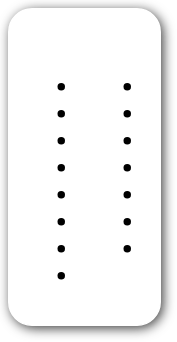<table style=" border-radius:1em; box-shadow: 0.1em 0.1em 0.5em rgba(0,0,0,0.75); background-color: white; border: 1px solid white; padding: 5px;">
<tr style="vertical-align:top;">
<td><br><ul><li></li><li></li><li></li><li></li><li></li><li></li><li></li><li></li></ul></td>
<td valign=top><br><ul><li></li><li></li><li></li><li></li><li></li><li></li><li></li></ul></td>
</tr>
</table>
